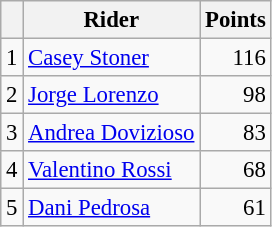<table class="wikitable" style="font-size: 95%;">
<tr>
<th></th>
<th>Rider</th>
<th>Points</th>
</tr>
<tr>
<td align=center>1</td>
<td> <a href='#'>Casey Stoner</a></td>
<td align=right>116</td>
</tr>
<tr>
<td align=center>2</td>
<td> <a href='#'>Jorge Lorenzo</a></td>
<td align=right>98</td>
</tr>
<tr>
<td align=center>3</td>
<td> <a href='#'>Andrea Dovizioso</a></td>
<td align=right>83</td>
</tr>
<tr>
<td align=center>4</td>
<td> <a href='#'>Valentino Rossi</a></td>
<td align=right>68</td>
</tr>
<tr>
<td align=center>5</td>
<td> <a href='#'>Dani Pedrosa</a></td>
<td align=right>61</td>
</tr>
</table>
